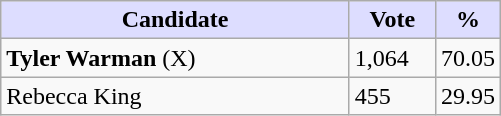<table class="wikitable">
<tr>
<th style="background:#ddf; width:225px;">Candidate</th>
<th style="background:#ddf; width:50px;">Vote</th>
<th style="background:#ddf; width:30px;">%</th>
</tr>
<tr>
<td><strong>Tyler Warman</strong> (X)</td>
<td>1,064</td>
<td>70.05</td>
</tr>
<tr>
<td>Rebecca King</td>
<td>455</td>
<td>29.95</td>
</tr>
</table>
